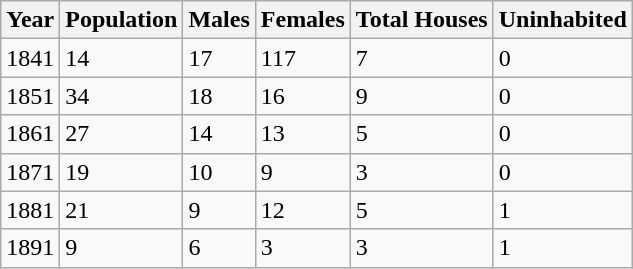<table class="wikitable">
<tr>
<th>Year</th>
<th>Population</th>
<th>Males</th>
<th>Females</th>
<th>Total Houses</th>
<th>Uninhabited</th>
</tr>
<tr>
<td>1841</td>
<td>14</td>
<td>17</td>
<td>117</td>
<td>7</td>
<td>0</td>
</tr>
<tr>
<td>1851</td>
<td>34</td>
<td>18</td>
<td>16</td>
<td>9</td>
<td>0</td>
</tr>
<tr>
<td>1861</td>
<td>27</td>
<td>14</td>
<td>13</td>
<td>5</td>
<td>0</td>
</tr>
<tr>
<td>1871</td>
<td>19</td>
<td>10</td>
<td>9</td>
<td>3</td>
<td>0</td>
</tr>
<tr>
<td>1881</td>
<td>21</td>
<td>9</td>
<td>12</td>
<td>5</td>
<td>1</td>
</tr>
<tr>
<td>1891</td>
<td>9</td>
<td>6</td>
<td>3</td>
<td>3</td>
<td>1</td>
</tr>
</table>
